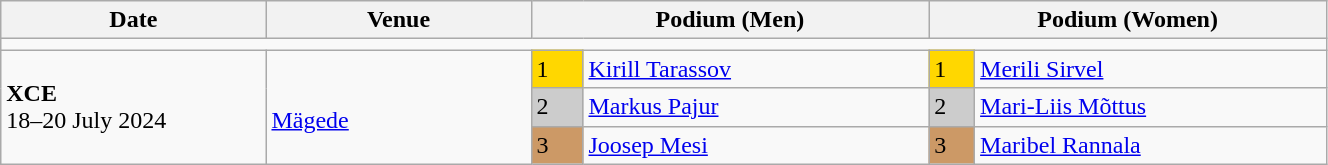<table class="wikitable" width=70%>
<tr>
<th>Date</th>
<th width=20%>Venue</th>
<th colspan=2 width=30%>Podium (Men)</th>
<th colspan=2 width=30%>Podium (Women)</th>
</tr>
<tr>
<td colspan=6></td>
</tr>
<tr>
<td rowspan=3><strong>XCE</strong> <br> 18–20 July 2024</td>
<td rowspan=3><br><a href='#'>Mägede</a></td>
<td bgcolor=FFD700>1</td>
<td><a href='#'>Kirill Tarassov</a></td>
<td bgcolor=FFD700>1</td>
<td><a href='#'>Merili Sirvel</a></td>
</tr>
<tr>
<td bgcolor=CCCCCC>2</td>
<td><a href='#'>Markus Pajur</a></td>
<td bgcolor=CCCCCC>2</td>
<td><a href='#'>Mari-Liis Mõttus</a></td>
</tr>
<tr>
<td bgcolor=CC9966>3</td>
<td><a href='#'>Joosep Mesi</a></td>
<td bgcolor=CC9966>3</td>
<td><a href='#'>Maribel Rannala</a></td>
</tr>
</table>
